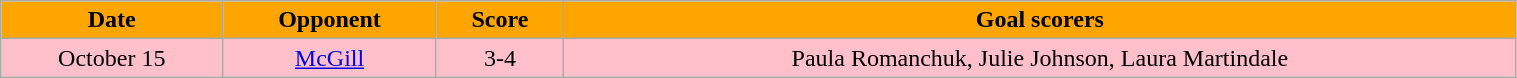<table class="wikitable" width="80%">
<tr align="center"  style=" background:orange; color:black;">
<td><strong>Date</strong></td>
<td><strong>Opponent</strong></td>
<td><strong>Score</strong></td>
<td><strong>Goal scorers</strong></td>
</tr>
<tr align="center" bgcolor="pink">
<td>October 15</td>
<td><a href='#'>McGill</a></td>
<td>3-4</td>
<td>Paula Romanchuk, Julie Johnson, Laura Martindale</td>
</tr>
</table>
